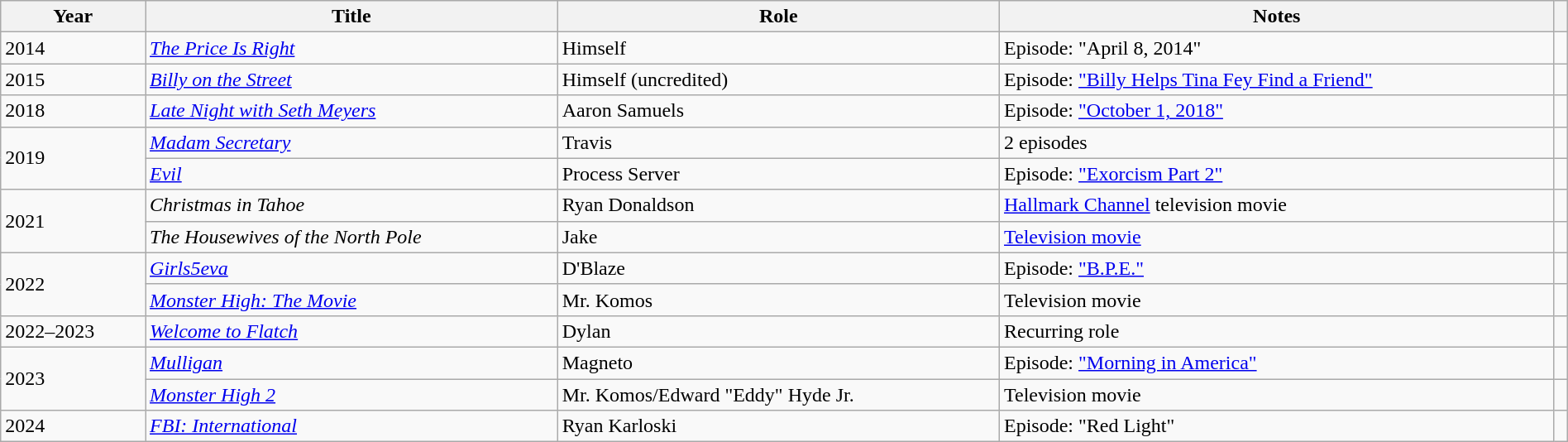<table class="wikitable sortable" style="width:100%;">
<tr>
<th>Year</th>
<th>Title</th>
<th>Role</th>
<th>Notes</th>
<th></th>
</tr>
<tr>
<td>2014</td>
<td><em><a href='#'>The Price Is Right</a></em></td>
<td>Himself</td>
<td>Episode: "April 8, 2014"</td>
<td></td>
</tr>
<tr>
<td>2015</td>
<td><em><a href='#'>Billy on the Street</a></em></td>
<td>Himself (uncredited)</td>
<td>Episode: <a href='#'>"Billy Helps Tina Fey Find a Friend"</a></td>
<td></td>
</tr>
<tr>
<td>2018</td>
<td><em><a href='#'>Late Night with Seth Meyers</a></em></td>
<td>Aaron Samuels</td>
<td>Episode: <a href='#'>"October 1, 2018"</a></td>
<td></td>
</tr>
<tr>
<td rowspan=2>2019</td>
<td><em><a href='#'>Madam Secretary</a></em></td>
<td>Travis</td>
<td>2 episodes</td>
<td></td>
</tr>
<tr>
<td><em><a href='#'>Evil</a></em></td>
<td>Process Server</td>
<td>Episode: <a href='#'>"Exorcism Part 2"</a></td>
<td></td>
</tr>
<tr>
<td rowspan="2">2021</td>
<td><em> Christmas in Tahoe</em></td>
<td>Ryan Donaldson</td>
<td><a href='#'>Hallmark Channel</a> television movie</td>
<td></td>
</tr>
<tr>
<td><em>The Housewives of the North Pole</em></td>
<td>Jake</td>
<td><a href='#'>Television movie</a></td>
<td></td>
</tr>
<tr>
<td rowspan=2>2022</td>
<td><em><a href='#'>Girls5eva</a></em></td>
<td>D'Blaze</td>
<td>Episode: <a href='#'>"B.P.E."</a></td>
<td></td>
</tr>
<tr>
<td><em><a href='#'>Monster High: The Movie</a></em></td>
<td>Mr. Komos</td>
<td>Television movie</td>
<td></td>
</tr>
<tr>
<td>2022–2023</td>
<td><em><a href='#'>Welcome to Flatch</a></em></td>
<td>Dylan</td>
<td>Recurring role</td>
<td></td>
</tr>
<tr>
<td rowspan=2>2023</td>
<td><em><a href='#'>Mulligan</a></em></td>
<td>Magneto</td>
<td>Episode: <a href='#'>"Morning in America"</a></td>
<td></td>
</tr>
<tr>
<td><em><a href='#'>Monster High 2</a></em></td>
<td>Mr. Komos/Edward "Eddy" Hyde Jr.</td>
<td>Television movie</td>
<td></td>
</tr>
<tr>
<td>2024</td>
<td><em><a href='#'>FBI: International</a></em></td>
<td>Ryan Karloski</td>
<td>Episode: "Red Light"</td>
<td></td>
</tr>
</table>
